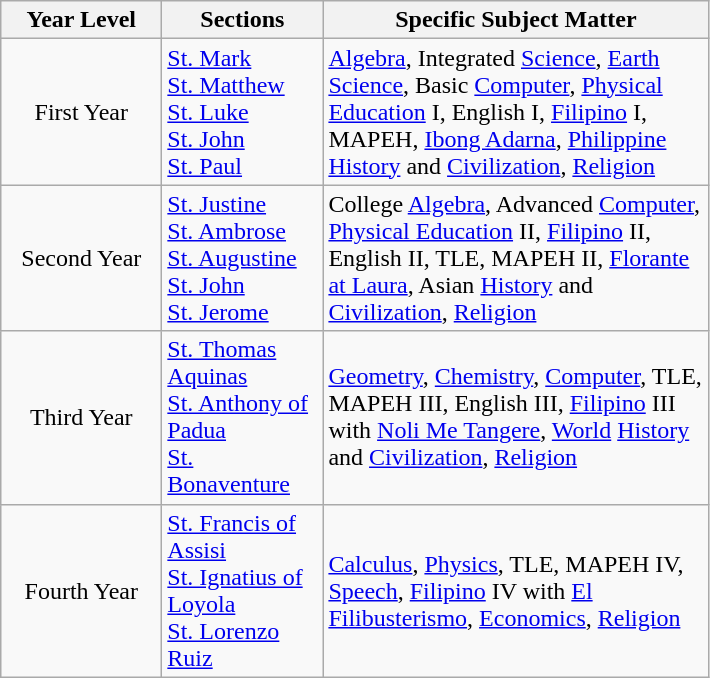<table class="wikitable">
<tr>
<th style="width:100px;">Year Level</th>
<th style="width:100px;">Sections</th>
<th style="width:250px;">Specific Subject Matter</th>
</tr>
<tr>
<td align="center">First Year</td>
<td><a href='#'>St. Mark</a><br><a href='#'>St. Matthew</a><br><a href='#'>St. Luke</a><br><a href='#'>St. John</a><br><a href='#'>St. Paul</a></td>
<td><a href='#'>Algebra</a>, Integrated <a href='#'>Science</a>, <a href='#'>Earth Science</a>, Basic <a href='#'>Computer</a>, <a href='#'>Physical Education</a> I, English I, <a href='#'>Filipino</a> I, MAPEH, <a href='#'>Ibong Adarna</a>, <a href='#'>Philippine</a> <a href='#'>History</a> and <a href='#'>Civilization</a>, <a href='#'>Religion</a></td>
</tr>
<tr>
<td align="center">Second Year</td>
<td><a href='#'>St. Justine</a><br><a href='#'>St. Ambrose</a><br><a href='#'>St. Augustine</a><br><a href='#'>St. John</a><br><a href='#'>St. Jerome</a></td>
<td>College <a href='#'>Algebra</a>, Advanced <a href='#'>Computer</a>, <a href='#'>Physical Education</a> II, <a href='#'>Filipino</a> II, English II, TLE, MAPEH II, <a href='#'>Florante at Laura</a>, Asian <a href='#'>History</a> and <a href='#'>Civilization</a>, <a href='#'>Religion</a></td>
</tr>
<tr>
<td align="center">Third Year</td>
<td><a href='#'>St. Thomas Aquinas</a><br><a href='#'>St. Anthony of Padua</a><br><a href='#'>St. Bonaventure</a></td>
<td><a href='#'>Geometry</a>, <a href='#'>Chemistry</a>, <a href='#'>Computer</a>, TLE, MAPEH III, English III, <a href='#'>Filipino</a> III with <a href='#'>Noli Me Tangere</a>, <a href='#'>World</a> <a href='#'>History</a> and <a href='#'>Civilization</a>, <a href='#'>Religion</a></td>
</tr>
<tr>
<td align="center">Fourth Year</td>
<td><a href='#'>St. Francis of Assisi</a><br><a href='#'>St. Ignatius of Loyola</a><br><a href='#'>St. Lorenzo Ruiz</a></td>
<td><a href='#'>Calculus</a>, <a href='#'>Physics</a>, TLE, MAPEH IV, <a href='#'>Speech</a>, <a href='#'>Filipino</a> IV with <a href='#'>El Filibusterismo</a>, <a href='#'>Economics</a>, <a href='#'>Religion</a></td>
</tr>
</table>
